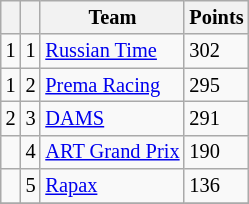<table class="wikitable" style="font-size: 85%;">
<tr>
<th></th>
<th></th>
<th>Team</th>
<th>Points</th>
</tr>
<tr>
<td> 1</td>
<td align="center">1</td>
<td> <a href='#'>Russian Time</a></td>
<td>302</td>
</tr>
<tr>
<td> 1</td>
<td align="center">2</td>
<td> <a href='#'>Prema Racing</a></td>
<td>295</td>
</tr>
<tr>
<td> 2</td>
<td align="center">3</td>
<td> <a href='#'>DAMS</a></td>
<td>291</td>
</tr>
<tr>
<td></td>
<td align="center">4</td>
<td> <a href='#'>ART Grand Prix</a></td>
<td>190</td>
</tr>
<tr>
<td></td>
<td align="center">5</td>
<td> <a href='#'>Rapax</a></td>
<td>136</td>
</tr>
<tr>
</tr>
</table>
